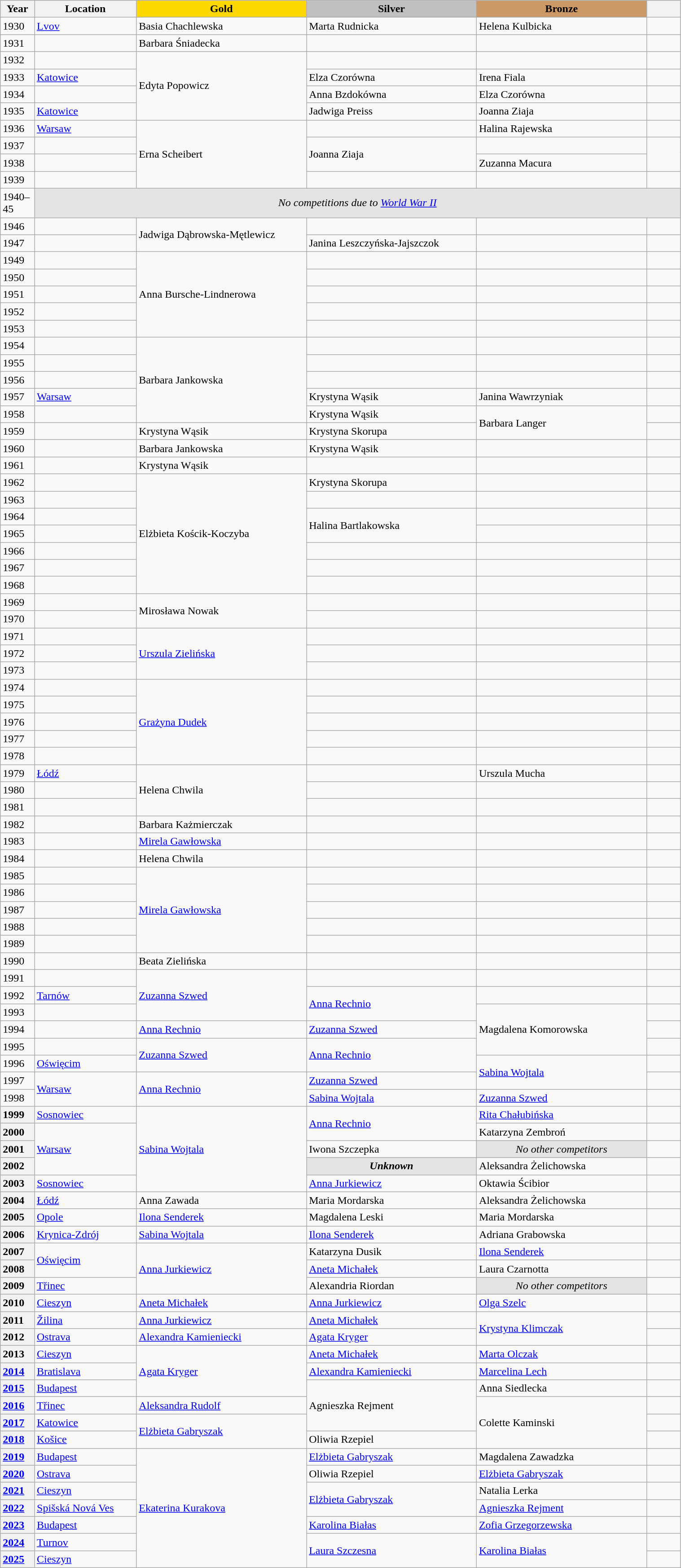<table class="wikitable unsortable" style="text-align:left; width:80%">
<tr>
<th scope="col" style="text-align:center; width:5%">Year</th>
<th scope="col" style="text-align:center; width:15%">Location</th>
<td scope="col" style="text-align:center; width:25%; background:gold"><strong>Gold</strong></td>
<td scope="col" style="text-align:center; width:25%; background:silver"><strong>Silver</strong></td>
<td scope="col" style="text-align:center; width:25%; background:#c96"><strong>Bronze</strong></td>
<th scope="col" style="text-align:center; width:5%"></th>
</tr>
<tr>
<td>1930</td>
<td><a href='#'>Lvov</a></td>
<td>Basia Chachlewska</td>
<td>Marta Rudnicka</td>
<td>Helena Kulbicka</td>
<td></td>
</tr>
<tr>
<td>1931</td>
<td></td>
<td>Barbara Śniadecka</td>
<td></td>
<td></td>
<td></td>
</tr>
<tr>
<td>1932</td>
<td></td>
<td rowspan="4">Edyta Popowicz</td>
<td></td>
<td></td>
<td></td>
</tr>
<tr>
<td>1933</td>
<td><a href='#'>Katowice</a></td>
<td>Elza Czorówna</td>
<td>Irena Fiala</td>
<td></td>
</tr>
<tr>
<td>1934</td>
<td></td>
<td>Anna Bzdokówna</td>
<td>Elza Czorówna</td>
<td></td>
</tr>
<tr>
<td>1935</td>
<td><a href='#'>Katowice</a></td>
<td>Jadwiga Preiss</td>
<td>Joanna Ziaja</td>
<td></td>
</tr>
<tr>
<td>1936</td>
<td><a href='#'>Warsaw</a></td>
<td rowspan="4">Erna Scheibert</td>
<td></td>
<td>Halina Rajewska</td>
<td></td>
</tr>
<tr>
<td>1937</td>
<td></td>
<td rowspan="2">Joanna Ziaja</td>
<td></td>
<td rowspan="2"></td>
</tr>
<tr>
<td>1938</td>
<td></td>
<td>Zuzanna Macura</td>
</tr>
<tr>
<td>1939</td>
<td></td>
<td></td>
<td></td>
<td></td>
</tr>
<tr>
<td>1940–45</td>
<td colspan="5" align="center" bgcolor="e5e4e2"><em>No competitions due to <a href='#'>World War II</a></em></td>
</tr>
<tr>
<td>1946</td>
<td></td>
<td rowspan="2">Jadwiga Dąbrowska-Mętlewicz</td>
<td></td>
<td></td>
<td></td>
</tr>
<tr>
<td>1947</td>
<td></td>
<td>Janina Leszczyńska-Jajszczok</td>
<td></td>
<td></td>
</tr>
<tr>
<td>1949</td>
<td></td>
<td rowspan="5">Anna Bursche-Lindnerowa</td>
<td></td>
<td></td>
<td></td>
</tr>
<tr>
<td>1950</td>
<td></td>
<td></td>
<td></td>
<td></td>
</tr>
<tr>
<td>1951</td>
<td></td>
<td></td>
<td></td>
<td></td>
</tr>
<tr>
<td>1952</td>
<td></td>
<td></td>
<td></td>
<td></td>
</tr>
<tr>
<td>1953</td>
<td></td>
<td></td>
<td></td>
<td></td>
</tr>
<tr>
<td>1954</td>
<td></td>
<td rowspan="5">Barbara Jankowska </td>
<td></td>
<td></td>
<td></td>
</tr>
<tr>
<td>1955</td>
<td></td>
<td></td>
<td></td>
<td></td>
</tr>
<tr>
<td>1956</td>
<td></td>
<td></td>
<td></td>
<td></td>
</tr>
<tr>
<td>1957</td>
<td><a href='#'>Warsaw</a></td>
<td>Krystyna Wąsik</td>
<td>Janina Wawrzyniak</td>
<td></td>
</tr>
<tr>
<td>1958</td>
<td></td>
<td>Krystyna Wąsik </td>
<td rowspan="2">Barbara Langer</td>
<td></td>
</tr>
<tr>
<td>1959</td>
<td></td>
<td>Krystyna Wąsik</td>
<td>Krystyna Skorupa</td>
<td></td>
</tr>
<tr>
<td>1960</td>
<td></td>
<td>Barbara Jankowska</td>
<td>Krystyna Wąsik</td>
<td></td>
<td></td>
</tr>
<tr>
<td>1961</td>
<td></td>
<td>Krystyna Wąsik</td>
<td></td>
<td></td>
<td></td>
</tr>
<tr>
<td>1962</td>
<td></td>
<td rowspan="7">Elżbieta Kościk-Koczyba</td>
<td>Krystyna Skorupa</td>
<td></td>
<td></td>
</tr>
<tr>
<td>1963</td>
<td></td>
<td></td>
<td></td>
<td></td>
</tr>
<tr>
<td>1964</td>
<td></td>
<td rowspan="2">Halina Bartlakowska</td>
<td></td>
<td></td>
</tr>
<tr>
<td>1965</td>
<td></td>
<td></td>
<td></td>
</tr>
<tr>
<td>1966</td>
<td></td>
<td></td>
<td></td>
<td></td>
</tr>
<tr>
<td>1967</td>
<td></td>
<td></td>
<td></td>
<td></td>
</tr>
<tr>
<td>1968</td>
<td></td>
<td></td>
<td></td>
<td></td>
</tr>
<tr>
<td>1969</td>
<td></td>
<td rowspan="2">Mirosława Nowak</td>
<td></td>
<td></td>
<td></td>
</tr>
<tr>
<td>1970</td>
<td></td>
<td></td>
<td></td>
<td></td>
</tr>
<tr>
<td>1971</td>
<td></td>
<td rowspan="3"><a href='#'>Urszula Zielińska</a></td>
<td></td>
<td></td>
<td></td>
</tr>
<tr>
<td>1972</td>
<td></td>
<td></td>
<td></td>
<td></td>
</tr>
<tr>
<td>1973</td>
<td></td>
<td></td>
<td></td>
<td></td>
</tr>
<tr>
<td>1974</td>
<td></td>
<td rowspan="5"><a href='#'>Grażyna Dudek</a></td>
<td></td>
<td></td>
<td></td>
</tr>
<tr>
<td>1975</td>
<td></td>
<td></td>
<td></td>
<td></td>
</tr>
<tr>
<td>1976</td>
<td></td>
<td></td>
<td></td>
<td></td>
</tr>
<tr>
<td>1977</td>
<td></td>
<td></td>
<td></td>
<td></td>
</tr>
<tr>
<td>1978</td>
<td></td>
<td></td>
<td></td>
<td></td>
</tr>
<tr>
<td>1979</td>
<td><a href='#'>Łódź</a></td>
<td rowspan="3">Helena Chwila</td>
<td></td>
<td>Urszula Mucha</td>
<td></td>
</tr>
<tr>
<td>1980</td>
<td></td>
<td></td>
<td></td>
<td></td>
</tr>
<tr>
<td>1981</td>
<td></td>
<td></td>
<td></td>
<td></td>
</tr>
<tr>
<td>1982</td>
<td></td>
<td>Barbara Każmierczak</td>
<td></td>
<td></td>
<td></td>
</tr>
<tr>
<td>1983</td>
<td></td>
<td><a href='#'>Mirela Gawłowska</a></td>
<td></td>
<td></td>
<td></td>
</tr>
<tr>
<td>1984</td>
<td></td>
<td>Helena Chwila</td>
<td></td>
<td></td>
<td></td>
</tr>
<tr>
<td>1985</td>
<td></td>
<td rowspan="5"><a href='#'>Mirela Gawłowska</a></td>
<td></td>
<td></td>
<td></td>
</tr>
<tr>
<td>1986</td>
<td></td>
<td></td>
<td></td>
<td></td>
</tr>
<tr>
<td>1987</td>
<td></td>
<td></td>
<td></td>
<td></td>
</tr>
<tr>
<td>1988</td>
<td></td>
<td></td>
<td></td>
<td></td>
</tr>
<tr>
<td>1989</td>
<td></td>
<td></td>
<td></td>
<td></td>
</tr>
<tr>
<td>1990</td>
<td></td>
<td>Beata Zielińska</td>
<td></td>
<td></td>
<td></td>
</tr>
<tr>
<td>1991</td>
<td></td>
<td rowspan="3"><a href='#'>Zuzanna Szwed</a></td>
<td></td>
<td></td>
<td></td>
</tr>
<tr>
<td>1992</td>
<td><a href='#'>Tarnów</a></td>
<td rowspan="2"><a href='#'>Anna Rechnio</a></td>
<td></td>
<td></td>
</tr>
<tr>
<td>1993</td>
<td></td>
<td rowspan="3">Magdalena Komorowska</td>
<td></td>
</tr>
<tr>
<td>1994</td>
<td></td>
<td><a href='#'>Anna Rechnio</a></td>
<td><a href='#'>Zuzanna Szwed</a></td>
<td></td>
</tr>
<tr>
<td>1995</td>
<td></td>
<td rowspan="2"><a href='#'>Zuzanna Szwed</a></td>
<td rowspan="2"><a href='#'>Anna Rechnio</a></td>
<td></td>
</tr>
<tr>
<td>1996</td>
<td><a href='#'>Oświęcim</a></td>
<td rowspan="2"><a href='#'>Sabina Wojtala</a></td>
<td></td>
</tr>
<tr>
<td>1997</td>
<td rowspan="2"><a href='#'>Warsaw</a></td>
<td rowspan="2"><a href='#'>Anna Rechnio</a></td>
<td><a href='#'>Zuzanna Szwed</a></td>
<td></td>
</tr>
<tr>
<td>1998</td>
<td><a href='#'>Sabina Wojtala</a></td>
<td><a href='#'>Zuzanna Szwed</a></td>
<td></td>
</tr>
<tr>
<th scope="row" style="text-align:left">1999</th>
<td><a href='#'>Sosnowiec</a></td>
<td rowspan="5"><a href='#'>Sabina Wojtala</a></td>
<td rowspan="2"><a href='#'>Anna Rechnio</a></td>
<td><a href='#'>Rita Chałubińska</a></td>
<td></td>
</tr>
<tr>
<th scope="row" style="text-align:left">2000</th>
<td rowspan="3"><a href='#'>Warsaw</a></td>
<td>Katarzyna Zembroń</td>
<td></td>
</tr>
<tr>
<th scope="row" style="text-align:left">2001</th>
<td>Iwona Szczepka</td>
<td align="center" bgcolor="e5e4e2"><em>No other competitors</em></td>
<td></td>
</tr>
<tr>
<th scope="row" style="text-align:left">2002</th>
<td align="center" bgcolor="e5e4e2"><strong><em>Unknown</em></strong></td>
<td>Aleksandra Żelichowska</td>
<td></td>
</tr>
<tr>
<th scope="row" style="text-align:left">2003</th>
<td><a href='#'>Sosnowiec</a></td>
<td><a href='#'>Anna Jurkiewicz</a></td>
<td>Oktawia Ścibior</td>
<td></td>
</tr>
<tr>
<th scope="row" style="text-align:left">2004</th>
<td><a href='#'>Łódź</a></td>
<td>Anna Zawada</td>
<td>Maria Mordarska</td>
<td>Aleksandra Żelichowska</td>
<td></td>
</tr>
<tr>
<th scope="row" style="text-align:left">2005</th>
<td><a href='#'>Opole</a></td>
<td><a href='#'>Ilona Senderek</a></td>
<td>Magdalena Leski</td>
<td>Maria Mordarska</td>
<td></td>
</tr>
<tr>
<th scope="row" style="text-align:left">2006</th>
<td><a href='#'>Krynica-Zdrój</a></td>
<td><a href='#'>Sabina Wojtala</a></td>
<td><a href='#'>Ilona Senderek</a></td>
<td>Adriana Grabowska</td>
<td></td>
</tr>
<tr>
<th scope="row" style="text-align:left">2007</th>
<td rowspan="2"><a href='#'>Oświęcim</a></td>
<td rowspan="3"><a href='#'>Anna Jurkiewicz</a></td>
<td>Katarzyna Dusik</td>
<td><a href='#'>Ilona Senderek</a></td>
<td></td>
</tr>
<tr>
<th scope="row" style="text-align:left">2008</th>
<td><a href='#'>Aneta Michałek</a></td>
<td>Laura Czarnotta</td>
<td></td>
</tr>
<tr>
<th scope="row" style="text-align:left">2009</th>
<td> <a href='#'>Třinec</a></td>
<td>Alexandria Riordan</td>
<td align=center bgcolor="e5e4e2"><em>No other competitors</em></td>
<td></td>
</tr>
<tr>
<th scope="row" style="text-align:left">2010</th>
<td><a href='#'>Cieszyn</a></td>
<td><a href='#'>Aneta Michałek</a></td>
<td><a href='#'>Anna Jurkiewicz</a></td>
<td><a href='#'>Olga Szelc</a></td>
<td></td>
</tr>
<tr>
<th scope="row" style="text-align:left">2011</th>
<td> <a href='#'>Žilina</a></td>
<td><a href='#'>Anna Jurkiewicz</a></td>
<td><a href='#'>Aneta Michałek</a></td>
<td rowspan="2"><a href='#'>Krystyna Klimczak</a></td>
<td></td>
</tr>
<tr>
<th scope="row" style="text-align:left">2012</th>
<td> <a href='#'>Ostrava</a></td>
<td><a href='#'>Alexandra Kamieniecki</a></td>
<td><a href='#'>Agata Kryger</a></td>
<td></td>
</tr>
<tr>
<th scope="row" style="text-align:left">2013</th>
<td><a href='#'>Cieszyn</a></td>
<td rowspan="3"><a href='#'>Agata Kryger</a></td>
<td><a href='#'>Aneta Michałek</a></td>
<td><a href='#'>Marta Olczak</a></td>
<td></td>
</tr>
<tr>
<th scope="row" style="text-align:left"><a href='#'>2014</a></th>
<td> <a href='#'>Bratislava</a></td>
<td><a href='#'>Alexandra Kamieniecki</a></td>
<td><a href='#'>Marcelina Lech</a></td>
<td></td>
</tr>
<tr>
<th scope="row" style="text-align:left"><a href='#'>2015</a></th>
<td> <a href='#'>Budapest</a></td>
<td rowspan="3">Agnieszka Rejment</td>
<td>Anna Siedlecka</td>
<td></td>
</tr>
<tr>
<th scope="row" style="text-align:left"><a href='#'>2016</a></th>
<td> <a href='#'>Třinec</a></td>
<td><a href='#'>Aleksandra Rudolf</a></td>
<td rowspan="3">Colette Kaminski</td>
<td></td>
</tr>
<tr>
<th scope="row" style="text-align:left"><a href='#'>2017</a></th>
<td><a href='#'>Katowice</a></td>
<td rowspan="2"><a href='#'>Elżbieta Gabryszak</a></td>
<td></td>
</tr>
<tr>
<th scope="row" style="text-align:left"><a href='#'>2018</a></th>
<td> <a href='#'>Košice</a></td>
<td>Oliwia Rzepiel</td>
<td></td>
</tr>
<tr>
<th scope="row" style="text-align:left"><a href='#'>2019</a></th>
<td> <a href='#'>Budapest</a></td>
<td rowspan="7"><a href='#'>Ekaterina Kurakova</a></td>
<td><a href='#'>Elżbieta Gabryszak</a></td>
<td>Magdalena Zawadzka</td>
<td></td>
</tr>
<tr>
<th scope="row" style="text-align:left"><a href='#'>2020</a></th>
<td> <a href='#'>Ostrava</a></td>
<td>Oliwia Rzepiel</td>
<td><a href='#'>Elżbieta Gabryszak</a></td>
<td></td>
</tr>
<tr>
<th scope="row" style="text-align:left"><a href='#'>2021</a></th>
<td><a href='#'>Cieszyn</a></td>
<td rowspan="2"><a href='#'>Elżbieta Gabryszak</a></td>
<td>Natalia Lerka</td>
<td></td>
</tr>
<tr>
<th scope="row" style="text-align:left"><a href='#'>2022</a></th>
<td> <a href='#'>Spišská Nová Ves</a></td>
<td><a href='#'>Agnieszka Rejment</a></td>
<td></td>
</tr>
<tr>
<th scope="row" style="text-align:left"><a href='#'>2023</a></th>
<td> <a href='#'>Budapest</a></td>
<td><a href='#'>Karolina Białas</a></td>
<td><a href='#'>Zofia Grzegorzewska</a></td>
<td></td>
</tr>
<tr>
<th scope="row" style="text-align:left"><a href='#'>2024</a></th>
<td> <a href='#'>Turnov</a></td>
<td rowspan="2"><a href='#'>Laura Szczesna</a></td>
<td rowspan="2"><a href='#'>Karolina Białas</a></td>
<td></td>
</tr>
<tr>
<th scope="row" style="text-align:left"><a href='#'>2025</a></th>
<td><a href='#'>Cieszyn</a></td>
<td></td>
</tr>
</table>
